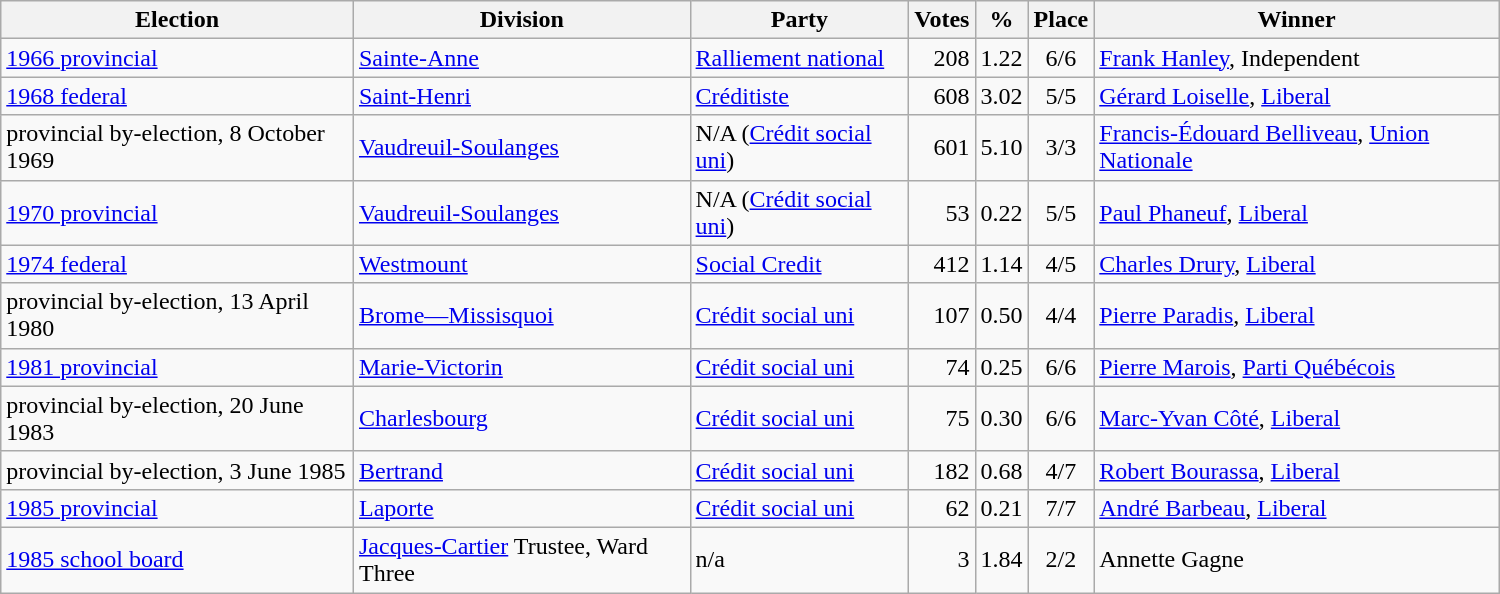<table class="wikitable" width="1000">
<tr>
<th align="left">Election</th>
<th align="left">Division</th>
<th align="left">Party</th>
<th align="right">Votes</th>
<th align="right">%</th>
<th align="center">Place</th>
<th align="center">Winner</th>
</tr>
<tr>
<td align="left"><a href='#'>1966 provincial</a></td>
<td align="left"><a href='#'>Sainte-Anne</a></td>
<td align="left"><a href='#'>Ralliement national</a></td>
<td align="right">208</td>
<td align="right">1.22</td>
<td align="center">6/6</td>
<td align="left"><a href='#'>Frank Hanley</a>, Independent</td>
</tr>
<tr>
<td align="left"><a href='#'>1968 federal</a></td>
<td align="left"><a href='#'>Saint-Henri</a></td>
<td align="left"><a href='#'>Créditiste</a></td>
<td align="right">608</td>
<td align="right">3.02</td>
<td align="center">5/5</td>
<td align="left"><a href='#'>Gérard Loiselle</a>, <a href='#'>Liberal</a></td>
</tr>
<tr>
<td align="left">provincial by-election, 8 October 1969</td>
<td align="left"><a href='#'>Vaudreuil-Soulanges</a></td>
<td align="left">N/A (<a href='#'>Crédit social uni</a>)</td>
<td align="right">601</td>
<td align="right">5.10</td>
<td align="center">3/3</td>
<td align="left"><a href='#'>Francis-Édouard Belliveau</a>, <a href='#'>Union Nationale</a></td>
</tr>
<tr>
<td align="left"><a href='#'>1970 provincial</a></td>
<td align="left"><a href='#'>Vaudreuil-Soulanges</a></td>
<td align="left">N/A (<a href='#'>Crédit social uni</a>)</td>
<td align="right">53</td>
<td align="right">0.22</td>
<td align="center">5/5</td>
<td align="left"><a href='#'>Paul Phaneuf</a>, <a href='#'>Liberal</a></td>
</tr>
<tr>
<td align="left"><a href='#'>1974 federal</a></td>
<td align="left"><a href='#'>Westmount</a></td>
<td align="left"><a href='#'>Social Credit</a></td>
<td align="right">412</td>
<td align="right">1.14</td>
<td align="center">4/5</td>
<td align="left"><a href='#'>Charles Drury</a>, <a href='#'>Liberal</a></td>
</tr>
<tr>
<td align="left">provincial by-election, 13 April 1980</td>
<td align="left"><a href='#'>Brome—Missisquoi</a></td>
<td align="left"><a href='#'>Crédit social uni</a></td>
<td align="right">107</td>
<td align="right">0.50</td>
<td align="center">4/4</td>
<td align="left"><a href='#'>Pierre Paradis</a>, <a href='#'>Liberal</a></td>
</tr>
<tr>
<td align="left"><a href='#'>1981 provincial</a></td>
<td align="left"><a href='#'>Marie-Victorin</a></td>
<td align="left"><a href='#'>Crédit social uni</a></td>
<td align="right">74</td>
<td align="right">0.25</td>
<td align="center">6/6</td>
<td align="left"><a href='#'>Pierre Marois</a>, <a href='#'>Parti Québécois</a></td>
</tr>
<tr>
<td align="left">provincial by-election, 20 June 1983</td>
<td align="left"><a href='#'>Charlesbourg</a></td>
<td align="left"><a href='#'>Crédit social uni</a></td>
<td align="right">75</td>
<td align="right">0.30</td>
<td align="center">6/6</td>
<td align="left"><a href='#'>Marc-Yvan Côté</a>, <a href='#'>Liberal</a></td>
</tr>
<tr>
<td align="left">provincial by-election, 3 June 1985</td>
<td align="left"><a href='#'>Bertrand</a></td>
<td align="left"><a href='#'>Crédit social uni</a></td>
<td align="right">182</td>
<td align="right">0.68</td>
<td align="center">4/7</td>
<td align="left"><a href='#'>Robert Bourassa</a>, <a href='#'>Liberal</a></td>
</tr>
<tr>
<td align="left"><a href='#'>1985 provincial</a></td>
<td align="left"><a href='#'>Laporte</a></td>
<td align="left"><a href='#'>Crédit social uni</a></td>
<td align="right">62</td>
<td align="right">0.21</td>
<td align="center">7/7</td>
<td align="left"><a href='#'>André Barbeau</a>, <a href='#'>Liberal</a></td>
</tr>
<tr>
<td align="left"><a href='#'>1985 school board</a></td>
<td align="left"><a href='#'>Jacques-Cartier</a> Trustee, Ward Three</td>
<td align="left">n/a</td>
<td align="right">3</td>
<td align="right">1.84</td>
<td align="center">2/2</td>
<td align="left">Annette Gagne</td>
</tr>
</table>
